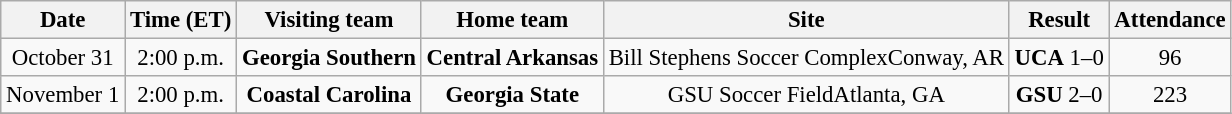<table class="wikitable" style="font-size:95%; text-align: center;">
<tr>
<th>Date</th>
<th>Time (ET)</th>
<th>Visiting team</th>
<th>Home team</th>
<th>Site</th>
<th>Result</th>
<th>Attendance</th>
</tr>
<tr>
<td>October 31</td>
<td>2:00 p.m.</td>
<td><strong>Georgia Southern</strong></td>
<td><strong>Central Arkansas</strong></td>
<td>Bill Stephens Soccer ComplexConway, AR</td>
<td><strong>UCA</strong> 1–0</td>
<td>96</td>
</tr>
<tr>
<td>November 1</td>
<td>2:00 p.m.</td>
<td><strong>Coastal Carolina</strong></td>
<td><strong>Georgia State</strong></td>
<td>GSU Soccer FieldAtlanta, GA</td>
<td><strong>GSU</strong> 2–0</td>
<td>223</td>
</tr>
<tr>
</tr>
</table>
